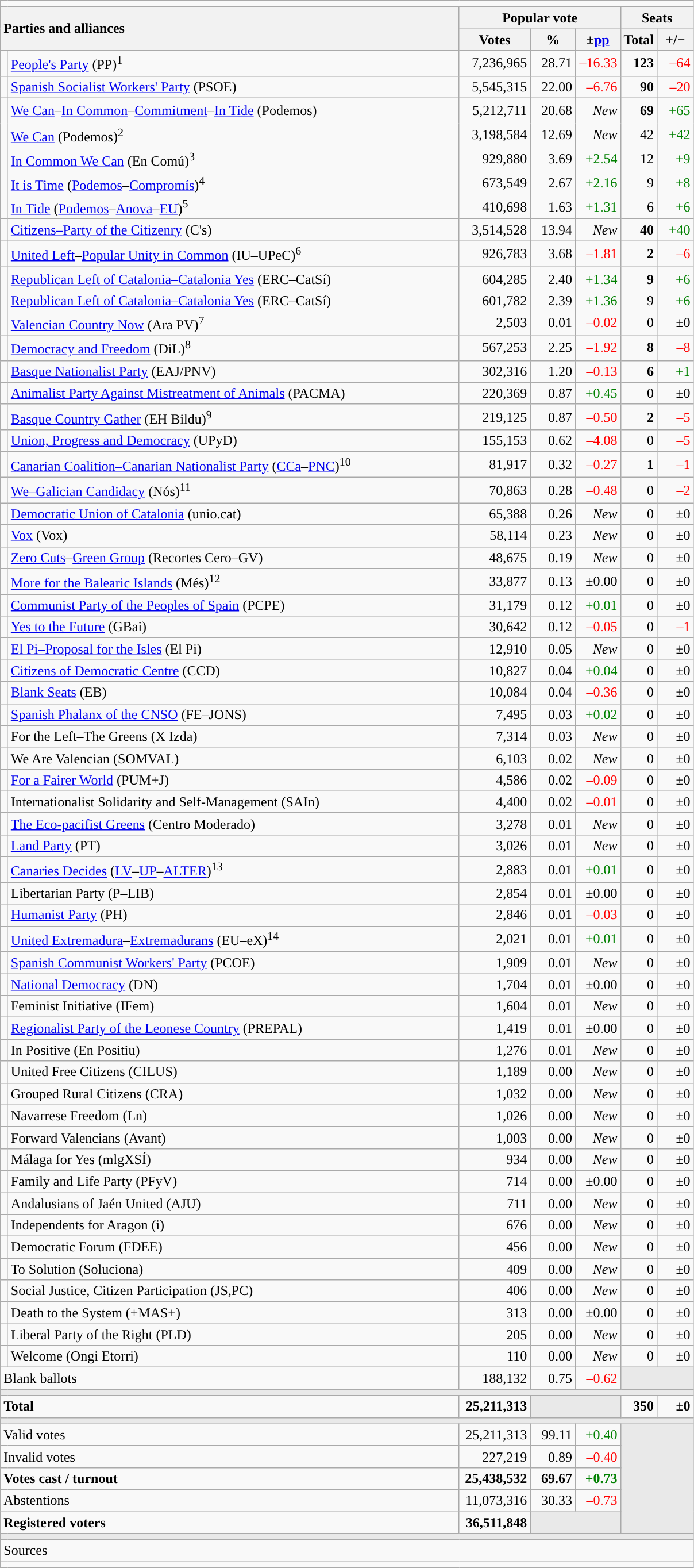<table class="wikitable" style="text-align:right;">
<tr>
<td colspan="7"></td>
</tr>
<tr>
<th style="text-align:left;" rowspan="2" colspan="2" width="525">Parties and alliances</th>
<th colspan="3">Popular vote</th>
<th colspan="2">Seats</th>
</tr>
<tr>
<th width="75">Votes</th>
<th width="45">%</th>
<th width="45">±<a href='#'>pp</a></th>
<th width="35">Total</th>
<th width="35">+/−</th>
</tr>
<tr>
<td width="1" style="color:inherit;background:"></td>
<td align="left"><a href='#'>People's Party</a> (PP)<sup>1</sup></td>
<td>7,236,965</td>
<td>28.71</td>
<td style="color:red;">–16.33</td>
<td><strong>123</strong></td>
<td style="color:red;">–64</td>
</tr>
<tr>
<td style="color:inherit;background:"></td>
<td align="left"><a href='#'>Spanish Socialist Workers' Party</a> (PSOE)</td>
<td>5,545,315</td>
<td>22.00</td>
<td style="color:red;">–6.76</td>
<td><strong>90</strong></td>
<td style="color:red;">–20</td>
</tr>
<tr style="line-height:22px;">
<td rowspan="5" style="color:inherit;background:"></td>
<td align="left"><a href='#'>We Can</a>–<a href='#'>In Common</a>–<a href='#'>Commitment</a>–<a href='#'>In Tide</a> (Podemos)</td>
<td>5,212,711</td>
<td>20.68</td>
<td><em>New</em></td>
<td><strong>69</strong></td>
<td style="color:green;">+65</td>
</tr>
<tr style="border-bottom-style:hidden; border-top-style:hidden; line-height:16px;">
<td align="left"><span><a href='#'>We Can</a> (Podemos)<sup>2</sup></span></td>
<td>3,198,584</td>
<td>12.69</td>
<td><em>New</em></td>
<td>42</td>
<td style="color:green;">+42</td>
</tr>
<tr style="border-bottom-style:hidden; line-height:16px;">
<td align="left"><span><a href='#'>In Common We Can</a> (En Comú)<sup>3</sup></span></td>
<td>929,880</td>
<td>3.69</td>
<td style="color:green;">+2.54</td>
<td>12</td>
<td style="color:green;">+9</td>
</tr>
<tr style="border-bottom-style:hidden; line-height:16px;">
<td align="left"><span><a href='#'>It is Time</a> (<a href='#'>Podemos</a>–<a href='#'>Compromís</a>)<sup>4</sup></span></td>
<td>673,549</td>
<td>2.67</td>
<td style="color:green;">+2.16</td>
<td>9</td>
<td style="color:green;">+8</td>
</tr>
<tr style="line-height:16px;">
<td align="left"><span><a href='#'>In Tide</a> (<a href='#'>Podemos</a>–<a href='#'>Anova</a>–<a href='#'>EU</a>)<sup>5</sup></span></td>
<td>410,698</td>
<td>1.63</td>
<td style="color:green;">+1.31</td>
<td>6</td>
<td style="color:green;">+6</td>
</tr>
<tr>
<td style="color:inherit;background:"></td>
<td align="left"><a href='#'>Citizens–Party of the Citizenry</a> (C's)</td>
<td>3,514,528</td>
<td>13.94</td>
<td><em>New</em></td>
<td><strong>40</strong></td>
<td style="color:green;">+40</td>
</tr>
<tr>
<td style="color:inherit;background:"></td>
<td align="left"><a href='#'>United Left</a>–<a href='#'>Popular Unity in Common</a> (IU–UPeC)<sup>6</sup></td>
<td>926,783</td>
<td>3.68</td>
<td style="color:red;">–1.81</td>
<td><strong>2</strong></td>
<td style="color:red;">–6</td>
</tr>
<tr style="line-height:22px;">
<td rowspan="3" style="color:inherit;background:"></td>
<td align="left"><a href='#'>Republican Left of Catalonia–Catalonia Yes</a> (ERC–CatSí)</td>
<td>604,285</td>
<td>2.40</td>
<td style="color:green;">+1.34</td>
<td><strong>9</strong></td>
<td style="color:green;">+6</td>
</tr>
<tr style="border-bottom-style:hidden; border-top-style:hidden; line-height:16px;">
<td align="left"><span><a href='#'>Republican Left of Catalonia–Catalonia Yes</a> (ERC–CatSí)</span></td>
<td>601,782</td>
<td>2.39</td>
<td style="color:green;">+1.36</td>
<td>9</td>
<td style="color:green;">+6</td>
</tr>
<tr style="line-height:16px;">
<td align="left"><span><a href='#'>Valencian Country Now</a> (Ara PV)<sup>7</sup></span></td>
<td>2,503</td>
<td>0.01</td>
<td style="color:red;">–0.02</td>
<td>0</td>
<td>±0</td>
</tr>
<tr>
<td style="color:inherit;background:"></td>
<td align="left"><a href='#'>Democracy and Freedom</a> (DiL)<sup>8</sup></td>
<td>567,253</td>
<td>2.25</td>
<td style="color:red;">–1.92</td>
<td><strong>8</strong></td>
<td style="color:red;">–8</td>
</tr>
<tr>
<td style="color:inherit;background:"></td>
<td align="left"><a href='#'>Basque Nationalist Party</a> (EAJ/PNV)</td>
<td>302,316</td>
<td>1.20</td>
<td style="color:red;">–0.13</td>
<td><strong>6</strong></td>
<td style="color:green;">+1</td>
</tr>
<tr>
<td style="color:inherit;background:"></td>
<td align="left"><a href='#'>Animalist Party Against Mistreatment of Animals</a> (PACMA)</td>
<td>220,369</td>
<td>0.87</td>
<td style="color:green;">+0.45</td>
<td>0</td>
<td>±0</td>
</tr>
<tr>
<td style="color:inherit;background:"></td>
<td align="left"><a href='#'>Basque Country Gather</a> (EH Bildu)<sup>9</sup></td>
<td>219,125</td>
<td>0.87</td>
<td style="color:red;">–0.50</td>
<td><strong>2</strong></td>
<td style="color:red;">–5</td>
</tr>
<tr>
<td style="color:inherit;background:"></td>
<td align="left"><a href='#'>Union, Progress and Democracy</a> (UPyD)</td>
<td>155,153</td>
<td>0.62</td>
<td style="color:red;">–4.08</td>
<td>0</td>
<td style="color:red;">–5</td>
</tr>
<tr>
<td style="color:inherit;background:"></td>
<td align="left"><a href='#'>Canarian Coalition–Canarian Nationalist Party</a> (<a href='#'>CCa</a>–<a href='#'>PNC</a>)<sup>10</sup></td>
<td>81,917</td>
<td>0.32</td>
<td style="color:red;">–0.27</td>
<td><strong>1</strong></td>
<td style="color:red;">–1</td>
</tr>
<tr>
<td style="color:inherit;background:"></td>
<td align="left"><a href='#'>We–Galician Candidacy</a> (Nós)<sup>11</sup></td>
<td>70,863</td>
<td>0.28</td>
<td style="color:red;">–0.48</td>
<td>0</td>
<td style="color:red;">–2</td>
</tr>
<tr>
<td style="color:inherit;background:"></td>
<td align="left"><a href='#'>Democratic Union of Catalonia</a> (unio.cat)</td>
<td>65,388</td>
<td>0.26</td>
<td><em>New</em></td>
<td>0</td>
<td>±0</td>
</tr>
<tr>
<td style="color:inherit;background:"></td>
<td align="left"><a href='#'>Vox</a> (Vox)</td>
<td>58,114</td>
<td>0.23</td>
<td><em>New</em></td>
<td>0</td>
<td>±0</td>
</tr>
<tr>
<td style="color:inherit;background:"></td>
<td align="left"><a href='#'>Zero Cuts</a>–<a href='#'>Green Group</a> (Recortes Cero–GV)</td>
<td>48,675</td>
<td>0.19</td>
<td><em>New</em></td>
<td>0</td>
<td>±0</td>
</tr>
<tr>
<td style="color:inherit;background:"></td>
<td align="left"><a href='#'>More for the Balearic Islands</a> (Més)<sup>12</sup></td>
<td>33,877</td>
<td>0.13</td>
<td>±0.00</td>
<td>0</td>
<td>±0</td>
</tr>
<tr>
<td style="color:inherit;background:"></td>
<td align="left"><a href='#'>Communist Party of the Peoples of Spain</a> (PCPE)</td>
<td>31,179</td>
<td>0.12</td>
<td style="color:green;">+0.01</td>
<td>0</td>
<td>±0</td>
</tr>
<tr>
<td style="color:inherit;background:"></td>
<td align="left"><a href='#'>Yes to the Future</a> (GBai)</td>
<td>30,642</td>
<td>0.12</td>
<td style="color:red;">–0.05</td>
<td>0</td>
<td style="color:red;">–1</td>
</tr>
<tr>
<td style="color:inherit;background:"></td>
<td align="left"><a href='#'>El Pi–Proposal for the Isles</a> (El Pi)</td>
<td>12,910</td>
<td>0.05</td>
<td><em>New</em></td>
<td>0</td>
<td>±0</td>
</tr>
<tr>
<td style="color:inherit;background:"></td>
<td align="left"><a href='#'>Citizens of Democratic Centre</a> (CCD)</td>
<td>10,827</td>
<td>0.04</td>
<td style="color:green;">+0.04</td>
<td>0</td>
<td>±0</td>
</tr>
<tr>
<td style="color:inherit;background:"></td>
<td align="left"><a href='#'>Blank Seats</a> (EB)</td>
<td>10,084</td>
<td>0.04</td>
<td style="color:red;">–0.36</td>
<td>0</td>
<td>±0</td>
</tr>
<tr>
<td style="color:inherit;background:"></td>
<td align="left"><a href='#'>Spanish Phalanx of the CNSO</a> (FE–JONS)</td>
<td>7,495</td>
<td>0.03</td>
<td style="color:green;">+0.02</td>
<td>0</td>
<td>±0</td>
</tr>
<tr>
<td style="color:inherit;background:"></td>
<td align="left">For the Left–The Greens (X Izda)</td>
<td>7,314</td>
<td>0.03</td>
<td><em>New</em></td>
<td>0</td>
<td>±0</td>
</tr>
<tr>
<td style="color:inherit;background:"></td>
<td align="left">We Are Valencian (SOMVAL)</td>
<td>6,103</td>
<td>0.02</td>
<td><em>New</em></td>
<td>0</td>
<td>±0</td>
</tr>
<tr>
<td style="color:inherit;background:"></td>
<td align="left"><a href='#'>For a Fairer World</a> (PUM+J)</td>
<td>4,586</td>
<td>0.02</td>
<td style="color:red;">–0.09</td>
<td>0</td>
<td>±0</td>
</tr>
<tr>
<td style="color:inherit;background:"></td>
<td align="left">Internationalist Solidarity and Self-Management (SAIn)</td>
<td>4,400</td>
<td>0.02</td>
<td style="color:red;">–0.01</td>
<td>0</td>
<td>±0</td>
</tr>
<tr>
<td style="color:inherit;background:"></td>
<td align="left"><a href='#'>The Eco-pacifist Greens</a> (Centro Moderado)</td>
<td>3,278</td>
<td>0.01</td>
<td><em>New</em></td>
<td>0</td>
<td>±0</td>
</tr>
<tr>
<td style="color:inherit;background:"></td>
<td align="left"><a href='#'>Land Party</a> (PT)</td>
<td>3,026</td>
<td>0.01</td>
<td><em>New</em></td>
<td>0</td>
<td>±0</td>
</tr>
<tr>
<td style="color:inherit;background:"></td>
<td align="left"><a href='#'>Canaries Decides</a> (<a href='#'>LV</a>–<a href='#'>UP</a>–<a href='#'>ALTER</a>)<sup>13</sup></td>
<td>2,883</td>
<td>0.01</td>
<td style="color:green;">+0.01</td>
<td>0</td>
<td>±0</td>
</tr>
<tr>
<td style="color:inherit;background:"></td>
<td align="left">Libertarian Party (P–LIB)</td>
<td>2,854</td>
<td>0.01</td>
<td>±0.00</td>
<td>0</td>
<td>±0</td>
</tr>
<tr>
<td style="color:inherit;background:"></td>
<td align="left"><a href='#'>Humanist Party</a> (PH)</td>
<td>2,846</td>
<td>0.01</td>
<td style="color:red;">–0.03</td>
<td>0</td>
<td>±0</td>
</tr>
<tr>
<td style="color:inherit;background:"></td>
<td align="left"><a href='#'>United Extremadura</a>–<a href='#'>Extremadurans</a> (EU–eX)<sup>14</sup></td>
<td>2,021</td>
<td>0.01</td>
<td style="color:green;">+0.01</td>
<td>0</td>
<td>±0</td>
</tr>
<tr>
<td style="color:inherit;background:"></td>
<td align="left"><a href='#'>Spanish Communist Workers' Party</a> (PCOE)</td>
<td>1,909</td>
<td>0.01</td>
<td><em>New</em></td>
<td>0</td>
<td>±0</td>
</tr>
<tr>
<td style="color:inherit;background:"></td>
<td align="left"><a href='#'>National Democracy</a> (DN)</td>
<td>1,704</td>
<td>0.01</td>
<td>±0.00</td>
<td>0</td>
<td>±0</td>
</tr>
<tr>
<td style="color:inherit;background:"></td>
<td align="left">Feminist Initiative (IFem)</td>
<td>1,604</td>
<td>0.01</td>
<td><em>New</em></td>
<td>0</td>
<td>±0</td>
</tr>
<tr>
<td style="color:inherit;background:"></td>
<td align="left"><a href='#'>Regionalist Party of the Leonese Country</a> (PREPAL)</td>
<td>1,419</td>
<td>0.01</td>
<td>±0.00</td>
<td>0</td>
<td>±0</td>
</tr>
<tr>
<td style="color:inherit;background:"></td>
<td align="left">In Positive (En Positiu)</td>
<td>1,276</td>
<td>0.01</td>
<td><em>New</em></td>
<td>0</td>
<td>±0</td>
</tr>
<tr>
<td style="color:inherit;background:"></td>
<td align="left">United Free Citizens (CILUS)</td>
<td>1,189</td>
<td>0.00</td>
<td><em>New</em></td>
<td>0</td>
<td>±0</td>
</tr>
<tr>
<td style="color:inherit;background:"></td>
<td align="left">Grouped Rural Citizens (CRA)</td>
<td>1,032</td>
<td>0.00</td>
<td><em>New</em></td>
<td>0</td>
<td>±0</td>
</tr>
<tr>
<td style="color:inherit;background:"></td>
<td align="left">Navarrese Freedom (Ln)</td>
<td>1,026</td>
<td>0.00</td>
<td><em>New</em></td>
<td>0</td>
<td>±0</td>
</tr>
<tr>
<td style="color:inherit;background:"></td>
<td align="left">Forward Valencians (Avant)</td>
<td>1,003</td>
<td>0.00</td>
<td><em>New</em></td>
<td>0</td>
<td>±0</td>
</tr>
<tr>
<td style="color:inherit;background:"></td>
<td align="left">Málaga for Yes (mlgXSÍ)</td>
<td>934</td>
<td>0.00</td>
<td><em>New</em></td>
<td>0</td>
<td>±0</td>
</tr>
<tr>
<td style="color:inherit;background:"></td>
<td align="left">Family and Life Party (PFyV)</td>
<td>714</td>
<td>0.00</td>
<td>±0.00</td>
<td>0</td>
<td>±0</td>
</tr>
<tr>
<td style="color:inherit;background:"></td>
<td align="left">Andalusians of Jaén United (AJU)</td>
<td>711</td>
<td>0.00</td>
<td><em>New</em></td>
<td>0</td>
<td>±0</td>
</tr>
<tr>
<td style="color:inherit;background:"></td>
<td align="left">Independents for Aragon (i)</td>
<td>676</td>
<td>0.00</td>
<td><em>New</em></td>
<td>0</td>
<td>±0</td>
</tr>
<tr>
<td style="color:inherit;background:"></td>
<td align="left">Democratic Forum (FDEE)</td>
<td>456</td>
<td>0.00</td>
<td><em>New</em></td>
<td>0</td>
<td>±0</td>
</tr>
<tr>
<td style="color:inherit;background:"></td>
<td align="left">To Solution (Soluciona)</td>
<td>409</td>
<td>0.00</td>
<td><em>New</em></td>
<td>0</td>
<td>±0</td>
</tr>
<tr>
<td style="color:inherit;background:"></td>
<td align="left">Social Justice, Citizen Participation (JS,PC)</td>
<td>406</td>
<td>0.00</td>
<td><em>New</em></td>
<td>0</td>
<td>±0</td>
</tr>
<tr>
<td style="color:inherit;background:"></td>
<td align="left">Death to the System (+MAS+)</td>
<td>313</td>
<td>0.00</td>
<td>±0.00</td>
<td>0</td>
<td>±0</td>
</tr>
<tr>
<td style="color:inherit;background:"></td>
<td align="left">Liberal Party of the Right (PLD)</td>
<td>205</td>
<td>0.00</td>
<td><em>New</em></td>
<td>0</td>
<td>±0</td>
</tr>
<tr>
<td style="color:inherit;background:"></td>
<td align="left">Welcome (Ongi Etorri)</td>
<td>110</td>
<td>0.00</td>
<td><em>New</em></td>
<td>0</td>
<td>±0</td>
</tr>
<tr>
<td align="left" colspan="2">Blank ballots</td>
<td>188,132</td>
<td>0.75</td>
<td style="color:red;">–0.62</td>
<td bgcolor="#E9E9E9" colspan="2"></td>
</tr>
<tr>
<td colspan="7" bgcolor="#E9E9E9"></td>
</tr>
<tr style="font-weight:bold;">
<td align="left" colspan="2">Total</td>
<td>25,211,313</td>
<td bgcolor="#E9E9E9" colspan="2"></td>
<td>350</td>
<td>±0</td>
</tr>
<tr>
<td colspan="7" bgcolor="#E9E9E9"></td>
</tr>
<tr>
<td align="left" colspan="2">Valid votes</td>
<td>25,211,313</td>
<td>99.11</td>
<td style="color:green;">+0.40</td>
<td bgcolor="#E9E9E9" colspan="2" rowspan="5"></td>
</tr>
<tr>
<td align="left" colspan="2">Invalid votes</td>
<td>227,219</td>
<td>0.89</td>
<td style="color:red;">–0.40</td>
</tr>
<tr style="font-weight:bold;">
<td align="left" colspan="2">Votes cast / turnout</td>
<td>25,438,532</td>
<td>69.67</td>
<td style="color:green;">+0.73</td>
</tr>
<tr>
<td align="left" colspan="2">Abstentions</td>
<td>11,073,316</td>
<td>30.33</td>
<td style="color:red;">–0.73</td>
</tr>
<tr style="font-weight:bold;">
<td align="left" colspan="2">Registered voters</td>
<td>36,511,848</td>
<td bgcolor="#E9E9E9" colspan="2"></td>
</tr>
<tr>
<td colspan="7" bgcolor="#E9E9E9"></td>
</tr>
<tr>
<td align="left" colspan="7">Sources</td>
</tr>
<tr>
<td colspan="7" style="text-align:left; max-width:790px;"></td>
</tr>
</table>
